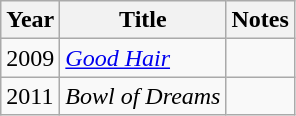<table class="wikitable sortable">
<tr>
<th>Year</th>
<th>Title</th>
<th class="unsortable">Notes</th>
</tr>
<tr>
<td>2009</td>
<td><em><a href='#'>Good Hair</a></em></td>
<td></td>
</tr>
<tr>
<td>2011</td>
<td><em>Bowl of Dreams</em></td>
<td></td>
</tr>
</table>
